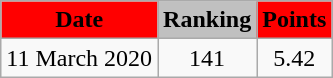<table class="wikitable" style="text-align: center;">
<tr>
<th style="background:red"><span> Date</span></th>
<th style="background:silver"><span> Ranking</span></th>
<th style="background:red"><span> Points</span></th>
</tr>
<tr>
<td>11 March 2020</td>
<td>141</td>
<td>5.42</td>
</tr>
</table>
